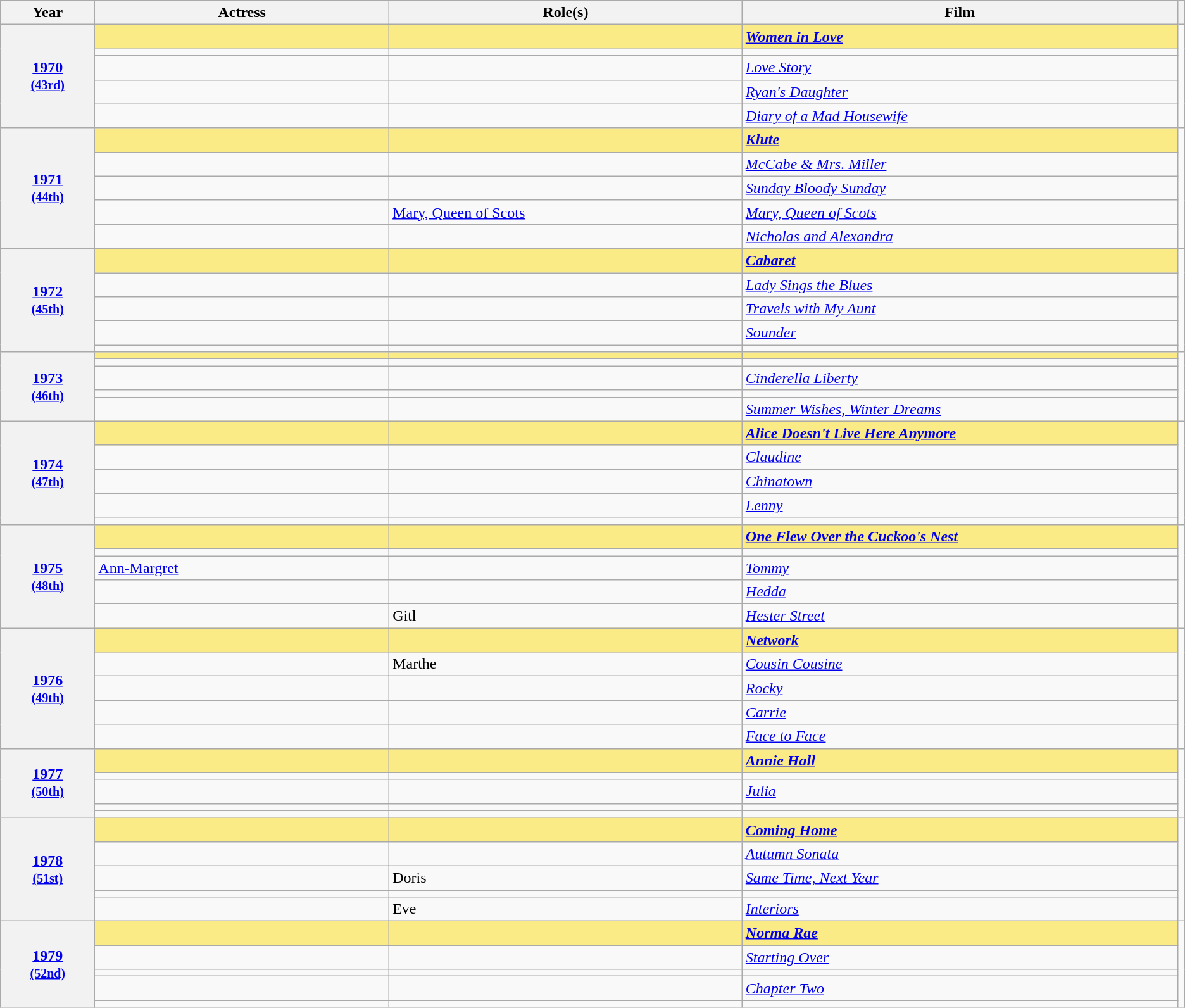<table class="wikitable sortable">
<tr>
<th scope="col" style="width:8%;">Year</th>
<th scope="col" style="width:25%;">Actress</th>
<th scope="col" style="width:30%;">Role(s)</th>
<th scope="col" style="width:70%;">Film</th>
<th scope="col" style="width:2%;" class="unsortable"></th>
</tr>
<tr>
<th scope="row" rowspan=5 style="text-align:center"><a href='#'>1970</a><br><small><a href='#'>(43rd)</a> </small></th>
<td style="background:#FAEB86;"><strong> </strong></td>
<td style="background:#FAEB86;"><strong></strong></td>
<td style="background:#FAEB86;"><strong><em><a href='#'>Women in Love</a></em></strong></td>
<td rowspan=5></td>
</tr>
<tr>
<td></td>
<td></td>
<td></td>
</tr>
<tr>
<td></td>
<td></td>
<td><em><a href='#'>Love Story</a></em></td>
</tr>
<tr>
<td></td>
<td></td>
<td><em><a href='#'>Ryan's Daughter</a></em></td>
</tr>
<tr>
<td></td>
<td></td>
<td><em><a href='#'>Diary of a Mad Housewife</a></em></td>
</tr>
<tr>
<th scope="row" rowspan=5 style="text-align:center"><a href='#'>1971</a><br><small><a href='#'>(44th)</a> </small></th>
<td style="background:#FAEB86;"><strong> </strong></td>
<td style="background:#FAEB86;"><strong></strong></td>
<td style="background:#FAEB86;"><strong><em><a href='#'>Klute</a></em></strong></td>
<td rowspan=5></td>
</tr>
<tr>
<td></td>
<td></td>
<td><em><a href='#'>McCabe & Mrs. Miller</a></em></td>
</tr>
<tr>
<td></td>
<td></td>
<td><em><a href='#'>Sunday Bloody Sunday</a></em></td>
</tr>
<tr>
<td></td>
<td><a href='#'>Mary, Queen of Scots</a></td>
<td><em><a href='#'>Mary, Queen of Scots</a></em></td>
</tr>
<tr>
<td></td>
<td></td>
<td><em><a href='#'>Nicholas and Alexandra</a></em></td>
</tr>
<tr>
<th scope="row" rowspan=5 style="text-align:center"><a href='#'>1972</a><br><small><a href='#'>(45th)</a> </small></th>
<td style="background:#FAEB86;"><strong> </strong></td>
<td style="background:#FAEB86;"><strong></strong></td>
<td style="background:#FAEB86;"><strong><em><a href='#'>Cabaret</a></em></strong></td>
<td rowspan=5></td>
</tr>
<tr>
<td></td>
<td></td>
<td><em><a href='#'>Lady Sings the Blues</a></em></td>
</tr>
<tr>
<td></td>
<td></td>
<td><em><a href='#'>Travels with My Aunt</a></em></td>
</tr>
<tr>
<td></td>
<td></td>
<td><em><a href='#'>Sounder</a></em></td>
</tr>
<tr>
<td></td>
<td></td>
<td></td>
</tr>
<tr>
<th scope="row" rowspan=5 style="text-align:center"><a href='#'>1973</a><br><small><a href='#'>(46th)</a> </small></th>
<td style="background:#FAEB86;"><strong> </strong></td>
<td style="background:#FAEB86;"><strong></strong></td>
<td style="background:#FAEB86;"><strong></strong></td>
<td rowspan=5></td>
</tr>
<tr>
<td></td>
<td></td>
<td></td>
</tr>
<tr>
<td></td>
<td></td>
<td><em><a href='#'>Cinderella Liberty</a></em></td>
</tr>
<tr>
<td></td>
<td></td>
<td></td>
</tr>
<tr>
<td></td>
<td></td>
<td><em><a href='#'>Summer Wishes, Winter Dreams</a></em></td>
</tr>
<tr>
<th scope="row" rowspan=5 style="text-align:center"><a href='#'>1974</a><br><small><a href='#'>(47th)</a> </small></th>
<td style="background:#FAEB86;"><strong> </strong></td>
<td style="background:#FAEB86;"><strong></strong></td>
<td style="background:#FAEB86;"><strong><em><a href='#'>Alice Doesn't Live Here Anymore</a></em></strong></td>
<td rowspan=5></td>
</tr>
<tr>
<td></td>
<td></td>
<td><em><a href='#'>Claudine</a></em></td>
</tr>
<tr>
<td></td>
<td></td>
<td><em><a href='#'>Chinatown</a></em></td>
</tr>
<tr>
<td></td>
<td></td>
<td><em><a href='#'>Lenny</a></em></td>
</tr>
<tr>
<td></td>
<td></td>
<td></td>
</tr>
<tr>
<th scope="row" rowspan=5 style="text-align:center"><a href='#'>1975</a><br><small><a href='#'>(48th)</a> </small></th>
<td style="background:#FAEB86;"><strong> </strong></td>
<td style="background:#FAEB86;"><strong></strong></td>
<td style="background:#FAEB86;"><strong><em><a href='#'>One Flew Over the Cuckoo's Nest</a></em></strong></td>
<td rowspan=5></td>
</tr>
<tr>
<td></td>
<td></td>
<td></td>
</tr>
<tr>
<td><a href='#'>Ann-Margret</a></td>
<td></td>
<td><em><a href='#'>Tommy</a></em></td>
</tr>
<tr>
<td></td>
<td></td>
<td><em><a href='#'>Hedda</a></em></td>
</tr>
<tr>
<td></td>
<td>Gitl</td>
<td><em><a href='#'>Hester Street</a></em></td>
</tr>
<tr>
<th scope="row" rowspan=5 style="text-align:center"><a href='#'>1976</a><br><small><a href='#'>(49th)</a> </small></th>
<td style="background:#FAEB86;"><strong> </strong></td>
<td style="background:#FAEB86;"><strong></strong></td>
<td style="background:#FAEB86;"><strong><em><a href='#'>Network</a></em></strong></td>
<td rowspan=5></td>
</tr>
<tr>
<td></td>
<td>Marthe</td>
<td><em><a href='#'>Cousin Cousine</a></em></td>
</tr>
<tr>
<td></td>
<td></td>
<td><em><a href='#'>Rocky</a></em></td>
</tr>
<tr>
<td></td>
<td></td>
<td><em><a href='#'>Carrie</a></em></td>
</tr>
<tr>
<td></td>
<td></td>
<td><em><a href='#'>Face to Face</a></em></td>
</tr>
<tr>
<th scope="row" rowspan=5 style="text-align:center"><a href='#'>1977</a><br><small><a href='#'>(50th)</a> </small></th>
<td style="background:#FAEB86;"><strong> </strong></td>
<td style="background:#FAEB86;"><strong></strong></td>
<td style="background:#FAEB86;"><strong><em><a href='#'>Annie Hall</a></em></strong></td>
<td rowspan=5></td>
</tr>
<tr>
<td></td>
<td></td>
<td></td>
</tr>
<tr>
<td></td>
<td></td>
<td><em><a href='#'>Julia</a></em></td>
</tr>
<tr>
<td></td>
<td></td>
<td></td>
</tr>
<tr>
<td></td>
<td></td>
<td></td>
</tr>
<tr>
<th scope="row" rowspan=5 style="text-align:center"><a href='#'>1978</a><br><small><a href='#'>(51st)</a> </small></th>
<td style="background:#FAEB86;"><strong> </strong></td>
<td style="background:#FAEB86;"><strong></strong></td>
<td style="background:#FAEB86;"><strong><em><a href='#'>Coming Home</a></em></strong></td>
<td rowspan=5></td>
</tr>
<tr>
<td></td>
<td></td>
<td><em><a href='#'>Autumn Sonata</a></em></td>
</tr>
<tr>
<td></td>
<td>Doris</td>
<td><em><a href='#'>Same Time, Next Year</a></em></td>
</tr>
<tr>
<td></td>
<td></td>
<td></td>
</tr>
<tr>
<td></td>
<td>Eve</td>
<td><em><a href='#'>Interiors</a></em></td>
</tr>
<tr>
<th scope="row" rowspan=5 style="text-align:center"><a href='#'>1979</a><br><small><a href='#'>(52nd)</a> </small></th>
<td style="background:#FAEB86;"><strong> </strong></td>
<td style="background:#FAEB86;"><strong></strong></td>
<td style="background:#FAEB86;"><strong><em><a href='#'>Norma Rae</a></em></strong></td>
<td rowspan=5></td>
</tr>
<tr>
<td></td>
<td></td>
<td><em><a href='#'>Starting Over</a></em></td>
</tr>
<tr>
<td></td>
<td></td>
<td></td>
</tr>
<tr>
<td></td>
<td></td>
<td><em><a href='#'>Chapter Two</a></em></td>
</tr>
<tr>
<td></td>
<td></td>
<td></td>
</tr>
</table>
